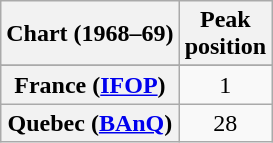<table class="wikitable sortable plainrowheaders" style="text-align:center">
<tr>
<th>Chart (1968–69)</th>
<th>Peak<br>position</th>
</tr>
<tr>
</tr>
<tr>
<th scope="row">France (<a href='#'>IFOP</a>)</th>
<td>1</td>
</tr>
<tr>
<th scope="row">Quebec (<a href='#'>BAnQ</a>)</th>
<td>28</td>
</tr>
</table>
